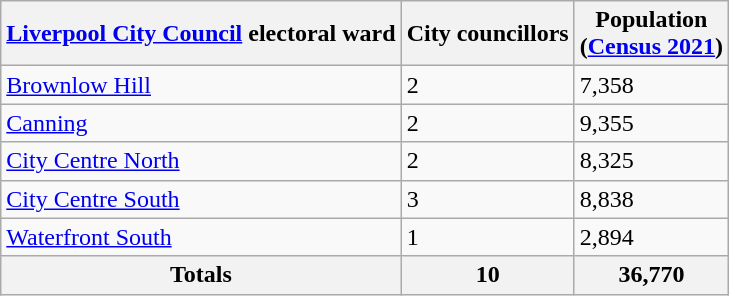<table class="wikitable sortable">
<tr>
<th><a href='#'>Liverpool City Council</a> electoral ward</th>
<th>City councillors</th>
<th>Population<br>(<a href='#'>Census 2021</a>)</th>
</tr>
<tr>
<td><a href='#'>Brownlow Hill</a></td>
<td>2</td>
<td>7,358</td>
</tr>
<tr>
<td><a href='#'>Canning</a></td>
<td>2</td>
<td>9,355</td>
</tr>
<tr>
<td><a href='#'>City Centre North</a></td>
<td>2</td>
<td>8,325</td>
</tr>
<tr>
<td><a href='#'>City Centre South</a></td>
<td>3</td>
<td>8,838</td>
</tr>
<tr>
<td><a href='#'>Waterfront South</a></td>
<td>1</td>
<td>2,894</td>
</tr>
<tr>
<th>Totals</th>
<th>10</th>
<th>36,770</th>
</tr>
</table>
